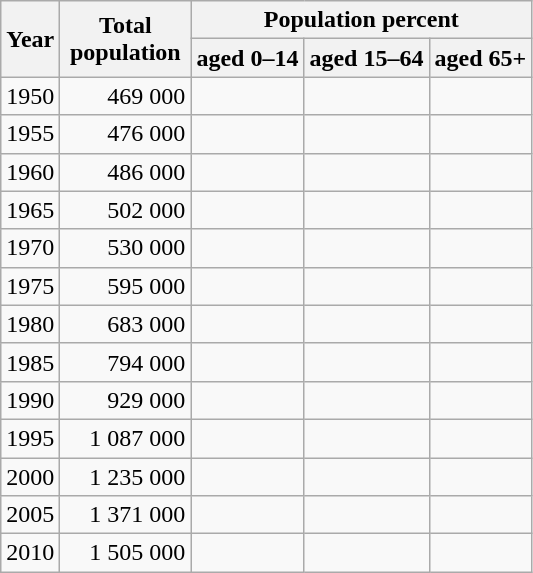<table class="wikitable" style="text-align: right;">
<tr>
<th rowspan=2>Year</th>
<th rowspan=2 width="80">Total population</th>
<th colspan=3>Population percent</th>
</tr>
<tr>
<th>aged 0–14</th>
<th>aged 15–64</th>
<th>aged 65+</th>
</tr>
<tr>
<td>1950</td>
<td align=right>469 000</td>
<td></td>
<td></td>
<td></td>
</tr>
<tr>
<td>1955</td>
<td align=right>476 000</td>
<td></td>
<td></td>
<td></td>
</tr>
<tr>
<td>1960</td>
<td align=right>486 000</td>
<td></td>
<td></td>
<td></td>
</tr>
<tr>
<td>1965</td>
<td align=right>502 000</td>
<td></td>
<td></td>
<td></td>
</tr>
<tr>
<td>1970</td>
<td align=right>530 000</td>
<td></td>
<td></td>
<td></td>
</tr>
<tr>
<td>1975</td>
<td align=right>595 000</td>
<td></td>
<td></td>
<td></td>
</tr>
<tr>
<td>1980</td>
<td align=right>683 000</td>
<td></td>
<td></td>
<td></td>
</tr>
<tr>
<td>1985</td>
<td align=right>794 000</td>
<td></td>
<td></td>
<td></td>
</tr>
<tr>
<td>1990</td>
<td align=right>929 000</td>
<td></td>
<td></td>
<td></td>
</tr>
<tr>
<td>1995</td>
<td align=right>1 087 000</td>
<td></td>
<td></td>
<td></td>
</tr>
<tr>
<td>2000</td>
<td align=right>1 235 000</td>
<td></td>
<td></td>
<td></td>
</tr>
<tr>
<td>2005</td>
<td align=right>1 371 000</td>
<td></td>
<td></td>
<td></td>
</tr>
<tr>
<td>2010</td>
<td align=right>1 505 000</td>
<td></td>
<td></td>
<td></td>
</tr>
</table>
